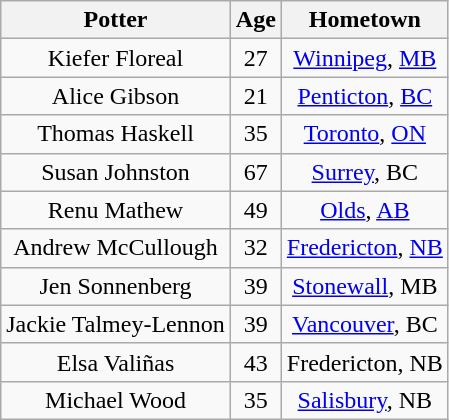<table class="wikitable" style="text-align:center">
<tr>
<th>Potter</th>
<th>Age</th>
<th>Hometown</th>
</tr>
<tr>
<td>Kiefer Floreal</td>
<td>27</td>
<td><a href='#'>Winnipeg</a>, <a href='#'>MB</a></td>
</tr>
<tr>
<td>Alice Gibson</td>
<td>21</td>
<td><a href='#'>Penticton</a>, <a href='#'>BC</a></td>
</tr>
<tr>
<td>Thomas Haskell</td>
<td>35</td>
<td><a href='#'>Toronto</a>, <a href='#'>ON</a></td>
</tr>
<tr>
<td>Susan Johnston</td>
<td>67</td>
<td><a href='#'>Surrey</a>, BC</td>
</tr>
<tr>
<td>Renu Mathew</td>
<td>49</td>
<td><a href='#'>Olds</a>, <a href='#'>AB</a></td>
</tr>
<tr>
<td>Andrew McCullough</td>
<td>32</td>
<td><a href='#'>Fredericton</a>, <a href='#'>NB</a></td>
</tr>
<tr>
<td>Jen Sonnenberg</td>
<td>39</td>
<td><a href='#'>Stonewall</a>, MB</td>
</tr>
<tr>
<td>Jackie Talmey-Lennon</td>
<td>39</td>
<td><a href='#'>Vancouver</a>, BC</td>
</tr>
<tr>
<td>Elsa Valiñas</td>
<td>43</td>
<td>Fredericton, NB</td>
</tr>
<tr>
<td>Michael Wood</td>
<td>35</td>
<td><a href='#'>Salisbury</a>, NB</td>
</tr>
</table>
